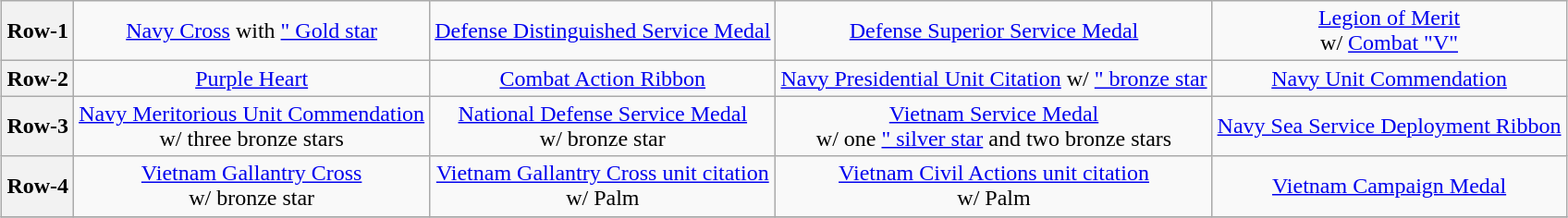<table class="wikitable" style="margin:1em auto; text-align:center;">
<tr>
<th>Row-1</th>
<td><a href='#'>Navy Cross</a> with <a href='#'>" Gold star</a></td>
<td><a href='#'>Defense Distinguished Service Medal</a></td>
<td><a href='#'>Defense Superior Service Medal</a></td>
<td><a href='#'>Legion of Merit</a><br>w/ <a href='#'>Combat "V"</a></td>
</tr>
<tr>
<th>Row-2</th>
<td><a href='#'>Purple Heart</a></td>
<td><a href='#'>Combat Action Ribbon</a></td>
<td><a href='#'>Navy Presidential Unit Citation</a> w/ <a href='#'>" bronze star</a></td>
<td><a href='#'>Navy Unit Commendation</a></td>
</tr>
<tr>
<th>Row-3</th>
<td><a href='#'>Navy Meritorious Unit Commendation</a><br>w/ three bronze stars</td>
<td><a href='#'>National Defense Service Medal</a><br>w/ bronze star</td>
<td><a href='#'>Vietnam Service Medal</a><br>w/ one <a href='#'>" silver star</a> and two bronze stars</td>
<td><a href='#'>Navy Sea Service Deployment Ribbon</a></td>
</tr>
<tr>
<th>Row-4</th>
<td><a href='#'>Vietnam Gallantry Cross</a><br>w/ bronze star</td>
<td><a href='#'>Vietnam Gallantry Cross unit citation</a><br> w/ Palm</td>
<td><a href='#'>Vietnam Civil Actions unit citation</a><br> w/ Palm</td>
<td><a href='#'>Vietnam Campaign Medal</a></td>
</tr>
<tr>
</tr>
</table>
